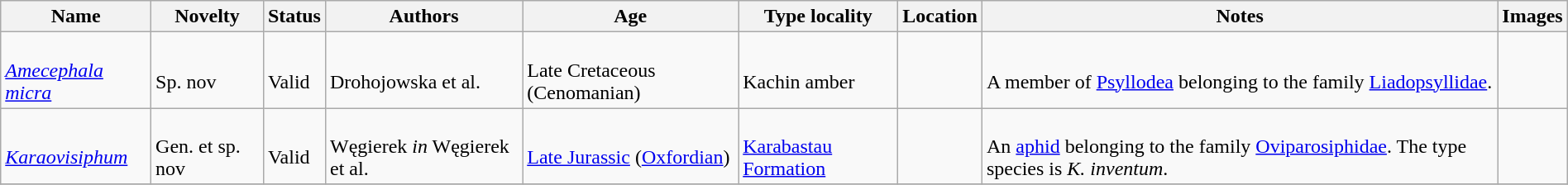<table class="wikitable sortable" align="center" width="100%">
<tr>
<th>Name</th>
<th>Novelty</th>
<th>Status</th>
<th>Authors</th>
<th>Age</th>
<th>Type locality</th>
<th>Location</th>
<th>Notes</th>
<th>Images</th>
</tr>
<tr>
<td><br><em><a href='#'>Amecephala micra</a></em></td>
<td><br>Sp. nov</td>
<td><br>Valid</td>
<td><br>Drohojowska et al.</td>
<td><br>Late Cretaceous (Cenomanian)</td>
<td><br>Kachin amber</td>
<td><br></td>
<td><br>A member of <a href='#'>Psyllodea</a> belonging to the family <a href='#'>Liadopsyllidae</a>.</td>
<td></td>
</tr>
<tr>
<td><br><em><a href='#'>Karaovisiphum</a></em></td>
<td><br>Gen. et sp. nov</td>
<td><br>Valid</td>
<td><br>Węgierek <em>in</em> Węgierek et al.</td>
<td><br><a href='#'>Late Jurassic</a> (<a href='#'>Oxfordian</a>)</td>
<td><br><a href='#'>Karabastau Formation</a></td>
<td><br></td>
<td><br>An <a href='#'>aphid</a> belonging to the family <a href='#'>Oviparosiphidae</a>. The type species is <em>K. inventum</em>.</td>
<td></td>
</tr>
<tr>
</tr>
</table>
